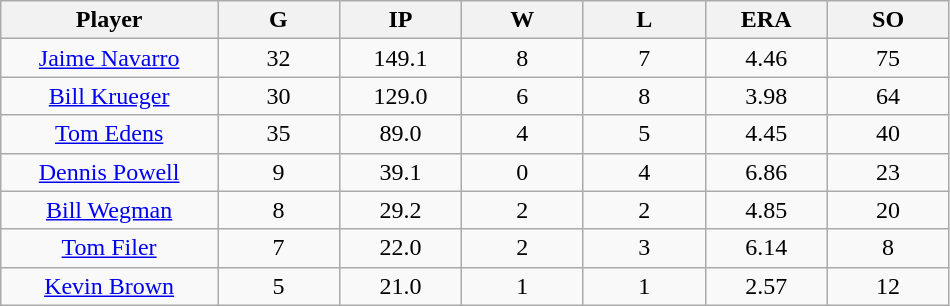<table class="wikitable sortable">
<tr>
<th bgcolor="#DDDDFF" width="16%">Player</th>
<th bgcolor="#DDDDFF" width="9%">G</th>
<th bgcolor="#DDDDFF" width="9%">IP</th>
<th bgcolor="#DDDDFF" width="9%">W</th>
<th bgcolor="#DDDDFF" width="9%">L</th>
<th bgcolor="#DDDDFF" width="9%">ERA</th>
<th bgcolor="#DDDDFF" width="9%">SO</th>
</tr>
<tr align=center>
<td><a href='#'>Jaime Navarro</a></td>
<td>32</td>
<td>149.1</td>
<td>8</td>
<td>7</td>
<td>4.46</td>
<td>75</td>
</tr>
<tr align=center>
<td><a href='#'>Bill Krueger</a></td>
<td>30</td>
<td>129.0</td>
<td>6</td>
<td>8</td>
<td>3.98</td>
<td>64</td>
</tr>
<tr align=center>
<td><a href='#'>Tom Edens</a></td>
<td>35</td>
<td>89.0</td>
<td>4</td>
<td>5</td>
<td>4.45</td>
<td>40</td>
</tr>
<tr align=center>
<td><a href='#'>Dennis Powell</a></td>
<td>9</td>
<td>39.1</td>
<td>0</td>
<td>4</td>
<td>6.86</td>
<td>23</td>
</tr>
<tr align=center>
<td><a href='#'>Bill Wegman</a></td>
<td>8</td>
<td>29.2</td>
<td>2</td>
<td>2</td>
<td>4.85</td>
<td>20</td>
</tr>
<tr align=center>
<td><a href='#'>Tom Filer</a></td>
<td>7</td>
<td>22.0</td>
<td>2</td>
<td>3</td>
<td>6.14</td>
<td>8</td>
</tr>
<tr align=center>
<td><a href='#'>Kevin Brown</a></td>
<td>5</td>
<td>21.0</td>
<td>1</td>
<td>1</td>
<td>2.57</td>
<td>12</td>
</tr>
</table>
